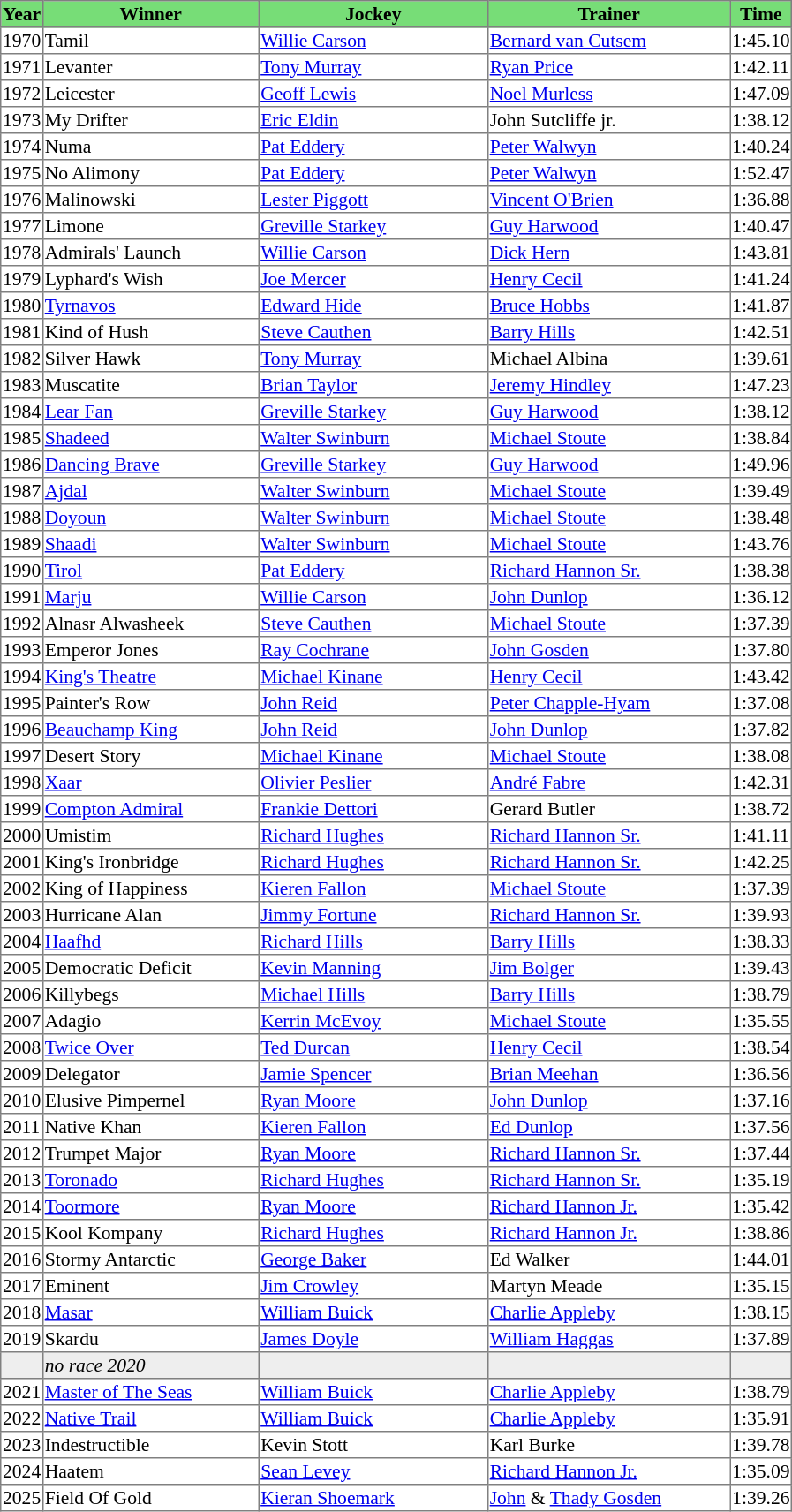<table class = "sortable" | border="1" style="border-collapse: collapse; font-size:90%">
<tr bgcolor="#77dd77" align="center">
<th>Year</th>
<th>Winner</th>
<th>Jockey</th>
<th>Trainer</th>
<th>Time</th>
</tr>
<tr>
<td>1970</td>
<td>Tamil</td>
<td><a href='#'>Willie Carson</a></td>
<td><a href='#'>Bernard van Cutsem</a></td>
<td>1:45.10</td>
</tr>
<tr>
<td>1971</td>
<td>Levanter</td>
<td><a href='#'>Tony Murray</a></td>
<td><a href='#'>Ryan Price</a></td>
<td>1:42.11</td>
</tr>
<tr>
<td>1972</td>
<td>Leicester</td>
<td><a href='#'>Geoff Lewis</a></td>
<td><a href='#'>Noel Murless</a></td>
<td>1:47.09</td>
</tr>
<tr>
<td>1973</td>
<td>My Drifter</td>
<td><a href='#'>Eric Eldin</a></td>
<td>John Sutcliffe jr.</td>
<td>1:38.12</td>
</tr>
<tr>
<td>1974</td>
<td>Numa</td>
<td><a href='#'>Pat Eddery</a></td>
<td><a href='#'>Peter Walwyn</a></td>
<td>1:40.24</td>
</tr>
<tr>
<td>1975</td>
<td>No Alimony</td>
<td><a href='#'>Pat Eddery</a></td>
<td><a href='#'>Peter Walwyn</a></td>
<td>1:52.47</td>
</tr>
<tr>
<td>1976</td>
<td>Malinowski</td>
<td><a href='#'>Lester Piggott</a></td>
<td><a href='#'>Vincent O'Brien</a></td>
<td>1:36.88</td>
</tr>
<tr>
<td>1977</td>
<td>Limone</td>
<td><a href='#'>Greville Starkey</a></td>
<td><a href='#'>Guy Harwood</a></td>
<td>1:40.47</td>
</tr>
<tr>
<td>1978</td>
<td>Admirals' Launch</td>
<td><a href='#'>Willie Carson</a></td>
<td><a href='#'>Dick Hern</a></td>
<td>1:43.81</td>
</tr>
<tr>
<td>1979</td>
<td>Lyphard's Wish</td>
<td><a href='#'>Joe Mercer</a></td>
<td><a href='#'>Henry Cecil</a></td>
<td>1:41.24</td>
</tr>
<tr>
<td>1980</td>
<td width=160px><a href='#'>Tyrnavos</a></td>
<td width=170px><a href='#'>Edward Hide</a></td>
<td width=180px><a href='#'>Bruce Hobbs</a></td>
<td>1:41.87</td>
</tr>
<tr>
<td>1981</td>
<td>Kind of Hush</td>
<td><a href='#'>Steve Cauthen</a></td>
<td><a href='#'>Barry Hills</a></td>
<td>1:42.51</td>
</tr>
<tr>
<td>1982</td>
<td>Silver Hawk</td>
<td><a href='#'>Tony Murray</a></td>
<td>Michael Albina</td>
<td>1:39.61</td>
</tr>
<tr>
<td>1983</td>
<td>Muscatite</td>
<td><a href='#'>Brian Taylor</a></td>
<td><a href='#'>Jeremy Hindley</a></td>
<td>1:47.23</td>
</tr>
<tr>
<td>1984</td>
<td><a href='#'>Lear Fan</a></td>
<td><a href='#'>Greville Starkey</a></td>
<td><a href='#'>Guy Harwood</a></td>
<td>1:38.12</td>
</tr>
<tr>
<td>1985</td>
<td><a href='#'>Shadeed</a></td>
<td><a href='#'>Walter Swinburn</a></td>
<td><a href='#'>Michael Stoute</a></td>
<td>1:38.84</td>
</tr>
<tr>
<td>1986</td>
<td><a href='#'>Dancing Brave</a></td>
<td><a href='#'>Greville Starkey</a></td>
<td><a href='#'>Guy Harwood</a></td>
<td>1:49.96</td>
</tr>
<tr>
<td>1987</td>
<td><a href='#'>Ajdal</a></td>
<td><a href='#'>Walter Swinburn</a></td>
<td><a href='#'>Michael Stoute</a></td>
<td>1:39.49</td>
</tr>
<tr>
<td>1988</td>
<td><a href='#'>Doyoun</a></td>
<td><a href='#'>Walter Swinburn</a></td>
<td><a href='#'>Michael Stoute</a></td>
<td>1:38.48</td>
</tr>
<tr>
<td>1989</td>
<td><a href='#'>Shaadi</a></td>
<td><a href='#'>Walter Swinburn</a></td>
<td><a href='#'>Michael Stoute</a></td>
<td>1:43.76</td>
</tr>
<tr>
<td>1990</td>
<td><a href='#'>Tirol</a></td>
<td><a href='#'>Pat Eddery</a></td>
<td><a href='#'>Richard Hannon Sr.</a></td>
<td>1:38.38</td>
</tr>
<tr>
<td>1991</td>
<td><a href='#'>Marju</a></td>
<td><a href='#'>Willie Carson</a></td>
<td><a href='#'>John Dunlop</a></td>
<td>1:36.12</td>
</tr>
<tr>
<td>1992</td>
<td>Alnasr Alwasheek</td>
<td><a href='#'>Steve Cauthen</a></td>
<td><a href='#'>Michael Stoute</a></td>
<td>1:37.39</td>
</tr>
<tr>
<td>1993</td>
<td>Emperor Jones</td>
<td><a href='#'>Ray Cochrane</a></td>
<td><a href='#'>John Gosden</a></td>
<td>1:37.80</td>
</tr>
<tr>
<td>1994</td>
<td><a href='#'>King's Theatre</a></td>
<td><a href='#'>Michael Kinane</a></td>
<td><a href='#'>Henry Cecil</a></td>
<td>1:43.42</td>
</tr>
<tr>
<td>1995</td>
<td>Painter's Row</td>
<td><a href='#'>John Reid</a></td>
<td><a href='#'>Peter Chapple-Hyam</a></td>
<td>1:37.08</td>
</tr>
<tr>
<td>1996</td>
<td><a href='#'>Beauchamp King</a></td>
<td><a href='#'>John Reid</a></td>
<td><a href='#'>John Dunlop</a></td>
<td>1:37.82</td>
</tr>
<tr>
<td>1997</td>
<td>Desert Story</td>
<td><a href='#'>Michael Kinane</a></td>
<td><a href='#'>Michael Stoute</a></td>
<td>1:38.08</td>
</tr>
<tr>
<td>1998</td>
<td><a href='#'>Xaar</a></td>
<td><a href='#'>Olivier Peslier</a></td>
<td><a href='#'>André Fabre</a></td>
<td>1:42.31</td>
</tr>
<tr>
<td>1999</td>
<td><a href='#'>Compton Admiral</a></td>
<td><a href='#'>Frankie Dettori</a></td>
<td>Gerard Butler</td>
<td>1:38.72</td>
</tr>
<tr>
<td>2000</td>
<td>Umistim</td>
<td><a href='#'>Richard Hughes</a></td>
<td><a href='#'>Richard Hannon Sr.</a></td>
<td>1:41.11</td>
</tr>
<tr>
<td>2001</td>
<td>King's Ironbridge</td>
<td><a href='#'>Richard Hughes</a></td>
<td><a href='#'>Richard Hannon Sr.</a></td>
<td>1:42.25</td>
</tr>
<tr>
<td>2002</td>
<td>King of Happiness</td>
<td><a href='#'>Kieren Fallon</a></td>
<td><a href='#'>Michael Stoute</a></td>
<td>1:37.39</td>
</tr>
<tr>
<td>2003</td>
<td>Hurricane Alan</td>
<td><a href='#'>Jimmy Fortune</a></td>
<td><a href='#'>Richard Hannon Sr.</a></td>
<td>1:39.93</td>
</tr>
<tr>
<td>2004</td>
<td><a href='#'>Haafhd</a></td>
<td><a href='#'>Richard Hills</a></td>
<td><a href='#'>Barry Hills</a></td>
<td>1:38.33</td>
</tr>
<tr>
<td>2005</td>
<td>Democratic Deficit</td>
<td><a href='#'>Kevin Manning</a></td>
<td><a href='#'>Jim Bolger</a></td>
<td>1:39.43</td>
</tr>
<tr>
<td>2006</td>
<td>Killybegs</td>
<td><a href='#'>Michael Hills</a></td>
<td><a href='#'>Barry Hills</a></td>
<td>1:38.79</td>
</tr>
<tr>
<td>2007</td>
<td>Adagio</td>
<td><a href='#'>Kerrin McEvoy</a></td>
<td><a href='#'>Michael Stoute</a></td>
<td>1:35.55</td>
</tr>
<tr>
<td>2008</td>
<td><a href='#'>Twice Over</a></td>
<td><a href='#'>Ted Durcan</a></td>
<td><a href='#'>Henry Cecil</a></td>
<td>1:38.54</td>
</tr>
<tr>
<td>2009</td>
<td>Delegator</td>
<td><a href='#'>Jamie Spencer</a></td>
<td><a href='#'>Brian Meehan</a></td>
<td>1:36.56</td>
</tr>
<tr>
<td>2010</td>
<td>Elusive Pimpernel</td>
<td><a href='#'>Ryan Moore</a></td>
<td><a href='#'>John Dunlop</a></td>
<td>1:37.16</td>
</tr>
<tr>
<td>2011</td>
<td>Native Khan</td>
<td><a href='#'>Kieren Fallon</a></td>
<td><a href='#'>Ed Dunlop</a></td>
<td>1:37.56</td>
</tr>
<tr>
<td>2012</td>
<td>Trumpet Major</td>
<td><a href='#'>Ryan Moore</a></td>
<td><a href='#'>Richard Hannon Sr.</a></td>
<td>1:37.44</td>
</tr>
<tr>
<td>2013</td>
<td><a href='#'>Toronado</a></td>
<td><a href='#'>Richard Hughes</a></td>
<td><a href='#'>Richard Hannon Sr.</a></td>
<td>1:35.19</td>
</tr>
<tr>
<td>2014</td>
<td><a href='#'>Toormore</a></td>
<td><a href='#'>Ryan Moore</a></td>
<td><a href='#'>Richard Hannon Jr.</a></td>
<td>1:35.42</td>
</tr>
<tr>
<td>2015</td>
<td>Kool Kompany</td>
<td><a href='#'>Richard Hughes</a></td>
<td><a href='#'>Richard Hannon Jr.</a></td>
<td>1:38.86</td>
</tr>
<tr>
<td>2016</td>
<td>Stormy Antarctic</td>
<td><a href='#'>George Baker</a></td>
<td>Ed Walker</td>
<td>1:44.01</td>
</tr>
<tr>
<td>2017</td>
<td>Eminent</td>
<td><a href='#'>Jim Crowley</a></td>
<td>Martyn Meade</td>
<td>1:35.15</td>
</tr>
<tr>
<td>2018</td>
<td><a href='#'>Masar</a></td>
<td><a href='#'>William Buick</a></td>
<td><a href='#'>Charlie Appleby</a></td>
<td>1:38.15</td>
</tr>
<tr>
<td>2019</td>
<td>Skardu</td>
<td><a href='#'>James Doyle</a></td>
<td><a href='#'>William Haggas</a></td>
<td>1:37.89</td>
</tr>
<tr bgcolor="#eeeeee">
<td data-sort-value="2020"></td>
<td><em>no race 2020</em> </td>
<td></td>
<td></td>
<td></td>
</tr>
<tr>
<td>2021</td>
<td><a href='#'>Master of The Seas</a></td>
<td><a href='#'>William Buick</a></td>
<td><a href='#'>Charlie Appleby</a></td>
<td>1:38.79</td>
</tr>
<tr>
<td>2022</td>
<td><a href='#'>Native Trail</a></td>
<td><a href='#'>William Buick</a></td>
<td><a href='#'>Charlie Appleby</a></td>
<td>1:35.91</td>
</tr>
<tr>
<td>2023</td>
<td>Indestructible</td>
<td>Kevin Stott</td>
<td>Karl Burke</td>
<td>1:39.78</td>
</tr>
<tr>
<td>2024</td>
<td>Haatem</td>
<td><a href='#'>Sean Levey</a></td>
<td><a href='#'>Richard Hannon Jr.</a></td>
<td>1:35.09</td>
</tr>
<tr>
<td>2025</td>
<td>Field Of Gold</td>
<td><a href='#'>Kieran Shoemark</a></td>
<td><a href='#'>John</a> & <a href='#'>Thady Gosden</a></td>
<td>1:39.26</td>
</tr>
</table>
